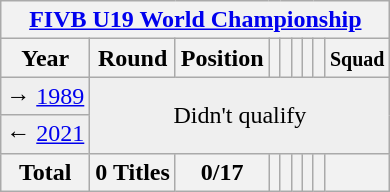<table class="wikitable" style="text-align: center;">
<tr>
<th colspan=9><a href='#'>FIVB U19 World Championship</a></th>
</tr>
<tr>
<th>Year</th>
<th>Round</th>
<th>Position</th>
<th></th>
<th></th>
<th></th>
<th></th>
<th></th>
<th><small>Squad</small></th>
</tr>
<tr bgcolor="efefef">
<td> → <a href='#'>1989</a></td>
<td colspan="8" rowspan=2>Didn't qualify</td>
</tr>
<tr bgcolor="efefef">
<td> ← <a href='#'>2021</a></td>
</tr>
<tr>
<th>Total</th>
<th>0 Titles</th>
<th>0/17</th>
<th></th>
<th></th>
<th></th>
<th></th>
<th></th>
<th></th>
</tr>
</table>
